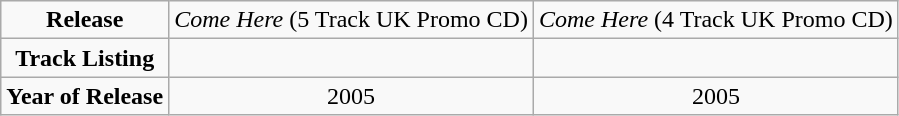<table class="wikitable" style="text-align: center;">
<tr>
<td><strong>Release</strong></td>
<td><em>Come Here</em> (5 Track UK Promo CD)</td>
<td><em>Come Here</em>  (4 Track UK Promo CD)</td>
</tr>
<tr>
<td><strong>Track Listing</strong></td>
<td style="vertical-align: top;"></td>
<td style="vertical-align: top;"></td>
</tr>
<tr>
<td><strong>Year of Release</strong></td>
<td>2005</td>
<td>2005</td>
</tr>
</table>
